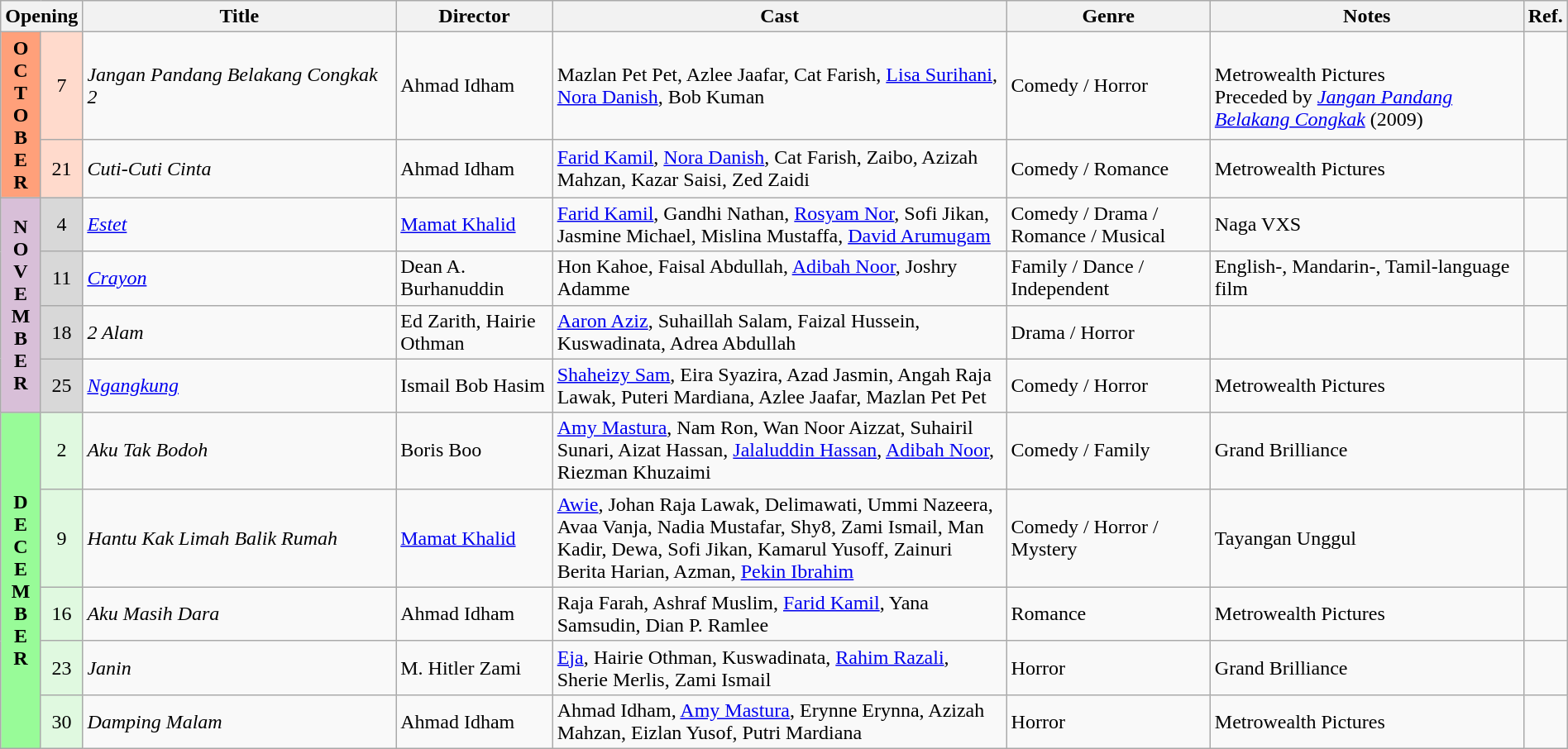<table class="wikitable" width="100%">
<tr>
<th colspan="2">Opening</th>
<th style="width:20%;">Title</th>
<th style="width:10%;">Director</th>
<th>Cast</th>
<th style="width:13%">Genre</th>
<th style="width:20%">Notes</th>
<th>Ref.</th>
</tr>
<tr>
<th rowspan=2 style="text-align:center; background:#ffa07a;">O<br>C<br>T<br>O<br>B<br>E<br>R</th>
<td rowspan=1 style="text-align:center; background:#ffdacc;">7</td>
<td><em>Jangan Pandang Belakang Congkak 2</em></td>
<td>Ahmad Idham</td>
<td>Mazlan Pet Pet, Azlee Jaafar, Cat Farish, <a href='#'>Lisa Surihani</a>, <a href='#'>Nora Danish</a>, Bob Kuman</td>
<td>Comedy / Horror</td>
<td><br>Metrowealth Pictures<br>Preceded by <em><a href='#'>Jangan Pandang Belakang Congkak</a></em> (2009)</td>
<td></td>
</tr>
<tr>
<td rowspan=1 style="text-align:center; background:#ffdacc;">21</td>
<td><em>Cuti-Cuti Cinta</em></td>
<td>Ahmad Idham</td>
<td><a href='#'>Farid Kamil</a>, <a href='#'>Nora Danish</a>, Cat Farish, Zaibo, Azizah Mahzan, Kazar Saisi, Zed Zaidi</td>
<td>Comedy / Romance</td>
<td>Metrowealth Pictures</td>
<td></td>
</tr>
<tr>
<th rowspan="4" style="text-align:center; background:thistle;">N<br>O<br>V<br>E<br>M<br>B<br>E<br>R</th>
<td rowspan=1 style="text-align:center; background:#d8d8d8;">4</td>
<td><em><a href='#'>Estet</a></em></td>
<td><a href='#'>Mamat Khalid</a></td>
<td><a href='#'>Farid Kamil</a>, Gandhi Nathan, <a href='#'>Rosyam Nor</a>, Sofi Jikan, Jasmine Michael, Mislina Mustaffa, <a href='#'>David Arumugam</a></td>
<td>Comedy / Drama / Romance / Musical</td>
<td>Naga VXS</td>
<td></td>
</tr>
<tr>
<td rowspan=1 style="text-align:center; background:#d8d8d8;">11</td>
<td><em><a href='#'>Crayon</a></em></td>
<td>Dean A. Burhanuddin</td>
<td>Hon Kahoe, Faisal Abdullah, <a href='#'>Adibah Noor</a>, Joshry Adamme</td>
<td>Family / Dance / Independent</td>
<td>English-, Mandarin-, Tamil-language film</td>
<td></td>
</tr>
<tr>
<td rowspan=1 style="text-align:center; background:#d8d8d8;">18</td>
<td><em>2 Alam</em></td>
<td>Ed Zarith, Hairie Othman</td>
<td><a href='#'>Aaron Aziz</a>, Suhaillah Salam, Faizal Hussein, Kuswadinata, Adrea Abdullah</td>
<td>Drama / Horror</td>
<td></td>
<td></td>
</tr>
<tr>
<td style="text-align:center; background:#d8d8d8;">25</td>
<td><em><a href='#'>Ngangkung</a></em></td>
<td>Ismail Bob Hasim</td>
<td><a href='#'>Shaheizy Sam</a>, Eira Syazira, Azad Jasmin, Angah Raja Lawak, Puteri Mardiana, Azlee Jaafar, Mazlan Pet Pet</td>
<td>Comedy / Horror</td>
<td>Metrowealth Pictures</td>
<td></td>
</tr>
<tr>
<th rowspan="5" style="text-align:center; background:#98fb98;">D<br>E<br>C<br>E<br>M<br>B<br>E<br>R</th>
<td style="text-align:center; background:#e0f9e0;">2</td>
<td><em>Aku Tak Bodoh</em></td>
<td>Boris Boo</td>
<td><a href='#'>Amy Mastura</a>, Nam Ron, Wan Noor Aizzat, Suhairil Sunari, Aizat Hassan, <a href='#'>Jalaluddin Hassan</a>, <a href='#'>Adibah Noor</a>, Riezman Khuzaimi</td>
<td>Comedy / Family</td>
<td>Grand Brilliance</td>
<td></td>
</tr>
<tr>
<td rowspan=1 style="text-align:center; background:#e0f9e0;">9</td>
<td><em>Hantu Kak Limah Balik Rumah</em></td>
<td><a href='#'>Mamat Khalid</a></td>
<td><a href='#'>Awie</a>, Johan Raja Lawak, Delimawati, Ummi Nazeera, Avaa Vanja, Nadia Mustafar, Shy8, Zami Ismail, Man Kadir, Dewa, Sofi Jikan, Kamarul Yusoff, Zainuri Berita Harian, Azman, <a href='#'>Pekin Ibrahim</a></td>
<td>Comedy / Horror / Mystery</td>
<td>Tayangan Unggul</td>
<td></td>
</tr>
<tr>
<td rowspan=1 style="text-align:center; background:#e0f9e0;">16</td>
<td><em>Aku Masih Dara</em></td>
<td>Ahmad Idham</td>
<td>Raja Farah, Ashraf Muslim, <a href='#'>Farid Kamil</a>, Yana Samsudin, Dian P. Ramlee</td>
<td>Romance</td>
<td>Metrowealth Pictures</td>
<td></td>
</tr>
<tr>
<td rowspan=1 style="text-align:center; background:#e0f9e0;">23</td>
<td><em>Janin</em></td>
<td>M. Hitler Zami</td>
<td><a href='#'>Eja</a>, Hairie Othman, Kuswadinata, <a href='#'>Rahim Razali</a>, Sherie Merlis, Zami Ismail</td>
<td>Horror</td>
<td>Grand Brilliance</td>
<td></td>
</tr>
<tr>
<td rowspan=1 style="text-align:center; background:#e0f9e0;">30</td>
<td><em>Damping Malam</em></td>
<td>Ahmad Idham</td>
<td>Ahmad Idham, <a href='#'>Amy Mastura</a>, Erynne Erynna, Azizah Mahzan, Eizlan Yusof, Putri Mardiana</td>
<td>Horror</td>
<td>Metrowealth Pictures</td>
<td></td>
</tr>
</table>
